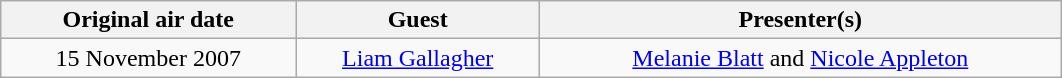<table class="wikitable plainrowheaders" style="text-align:center; width:56%;">
<tr>
<th scope="col style="width:14%;">Original air date</th>
<th scope="col style="width:14%;">Guest</th>
<th scope="col style="width:28%;">Presenter(s)</th>
</tr>
<tr>
<td scope="row">15 November 2007</td>
<td><a href='#'>Liam Gallagher</a></td>
<td><a href='#'>Melanie Blatt</a> and <a href='#'>Nicole Appleton</a></td>
</tr>
</table>
